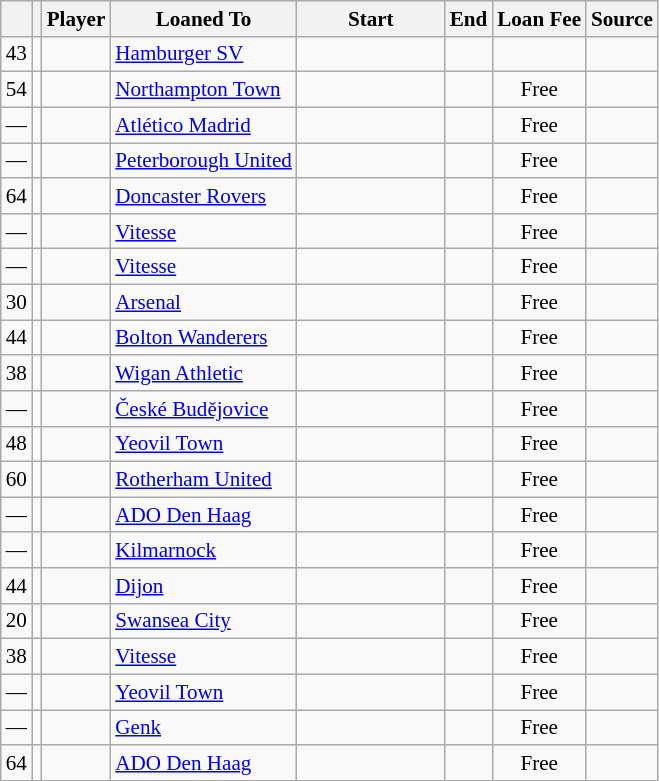<table class="wikitable plainrowheaders sortable" style="font-size:88%">
<tr>
<th></th>
<th></th>
<th><strong>Player</strong></th>
<th><strong>Loaned To</strong></th>
<th scope=col width=92><strong>Start</strong></th>
<th><strong>End</strong></th>
<th><strong>Loan Fee</strong></th>
<th><strong>Source</strong></th>
</tr>
<tr>
<td align=center>43</td>
<td align=center></td>
<td></td>
<td> <a href='#'>Hamburger SV</a></td>
<td></td>
<td></td>
<td align=center></td>
<td></td>
</tr>
<tr>
<td align=center>54</td>
<td align=center></td>
<td></td>
<td> <a href='#'>Northampton Town</a></td>
<td></td>
<td></td>
<td align=center>Free</td>
<td></td>
</tr>
<tr>
<td align=center>—</td>
<td align=center></td>
<td></td>
<td> <a href='#'>Atlético Madrid</a></td>
<td></td>
<td></td>
<td align=center>Free</td>
<td></td>
</tr>
<tr>
<td align=center>—</td>
<td align=center></td>
<td></td>
<td> <a href='#'>Peterborough United</a></td>
<td></td>
<td></td>
<td align=center>Free</td>
<td></td>
</tr>
<tr>
<td align=center>64</td>
<td align=center></td>
<td></td>
<td> <a href='#'>Doncaster Rovers</a></td>
<td></td>
<td></td>
<td align=center>Free</td>
<td></td>
</tr>
<tr>
<td align=center>—</td>
<td align=center></td>
<td></td>
<td> <a href='#'>Vitesse</a></td>
<td></td>
<td></td>
<td align=center>Free</td>
<td></td>
</tr>
<tr>
<td align=center>—</td>
<td align=center></td>
<td></td>
<td> <a href='#'>Vitesse</a></td>
<td></td>
<td></td>
<td align=center>Free</td>
<td></td>
</tr>
<tr>
<td align=center>30</td>
<td align=center></td>
<td></td>
<td> <a href='#'>Arsenal</a></td>
<td></td>
<td></td>
<td align=center>Free</td>
<td></td>
</tr>
<tr>
<td align=center>44</td>
<td align=center></td>
<td></td>
<td> <a href='#'>Bolton Wanderers</a></td>
<td></td>
<td></td>
<td align=center>Free</td>
<td></td>
</tr>
<tr>
<td align=center>38</td>
<td align=center></td>
<td></td>
<td> <a href='#'>Wigan Athletic</a></td>
<td></td>
<td></td>
<td align=center>Free</td>
<td></td>
</tr>
<tr>
<td align=center>—</td>
<td align=center></td>
<td></td>
<td> <a href='#'>České Budějovice</a></td>
<td></td>
<td></td>
<td align=center>Free</td>
<td></td>
</tr>
<tr>
<td align=center>48</td>
<td align=center></td>
<td></td>
<td> <a href='#'>Yeovil Town</a></td>
<td></td>
<td></td>
<td align=center>Free</td>
<td></td>
</tr>
<tr>
<td align=center>60</td>
<td align=center></td>
<td></td>
<td> <a href='#'>Rotherham United</a></td>
<td></td>
<td></td>
<td align=center>Free</td>
<td></td>
</tr>
<tr>
<td align=center>—</td>
<td align=center></td>
<td></td>
<td> <a href='#'>ADO Den Haag</a></td>
<td></td>
<td></td>
<td align=center>Free</td>
<td></td>
</tr>
<tr>
<td align=center>—</td>
<td align=center></td>
<td></td>
<td> <a href='#'>Kilmarnock</a></td>
<td></td>
<td></td>
<td align=center>Free</td>
<td></td>
</tr>
<tr>
<td align=center>44</td>
<td align=center></td>
<td></td>
<td> <a href='#'>Dijon</a></td>
<td></td>
<td></td>
<td align=center>Free</td>
<td></td>
</tr>
<tr>
<td align=center>20</td>
<td align=center></td>
<td></td>
<td> <a href='#'>Swansea City</a></td>
<td></td>
<td></td>
<td align=center>Free</td>
<td></td>
</tr>
<tr>
<td align=center>38</td>
<td align=center></td>
<td></td>
<td> <a href='#'>Vitesse</a></td>
<td></td>
<td></td>
<td align=center>Free</td>
<td></td>
</tr>
<tr>
<td align=center>—</td>
<td align=center></td>
<td></td>
<td> <a href='#'>Yeovil Town</a></td>
<td></td>
<td></td>
<td align=center>Free</td>
<td></td>
</tr>
<tr>
<td align=center>—</td>
<td align=center></td>
<td></td>
<td> <a href='#'>Genk</a></td>
<td></td>
<td></td>
<td align=center>Free</td>
<td></td>
</tr>
<tr>
<td align=center>64</td>
<td align=center></td>
<td></td>
<td> <a href='#'>ADO Den Haag</a></td>
<td></td>
<td></td>
<td align=center>Free</td>
<td></td>
</tr>
</table>
